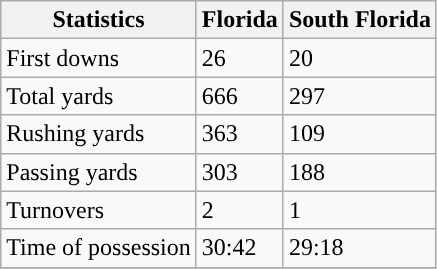<table class="wikitable">
<tr>
<th>Statistics</th>
<th>Florida</th>
<th>South Florida</th>
</tr>
<tr>
<td>First downs</td>
<td>26</td>
<td>20</td>
</tr>
<tr>
<td>Total yards</td>
<td>666</td>
<td>297</td>
</tr>
<tr>
<td>Rushing yards</td>
<td>363</td>
<td>109</td>
</tr>
<tr>
<td>Passing yards</td>
<td>303</td>
<td>188</td>
</tr>
<tr>
<td>Turnovers</td>
<td>2</td>
<td>1</td>
</tr>
<tr>
<td>Time of possession</td>
<td>30:42</td>
<td>29:18</td>
</tr>
<tr>
</tr>
</table>
